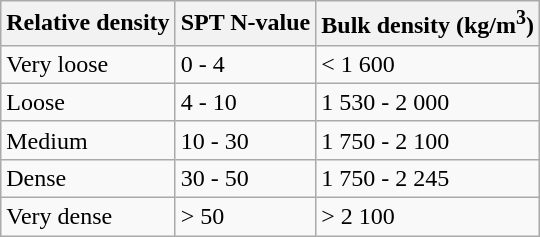<table class="wikitable">
<tr>
<th>Relative density</th>
<th>SPT N-value</th>
<th>Bulk density (kg/m<sup>3</sup>)</th>
</tr>
<tr>
<td>Very loose</td>
<td>0 - 4</td>
<td>< 1 600</td>
</tr>
<tr>
<td>Loose</td>
<td>4 - 10</td>
<td>1 530 - 2 000</td>
</tr>
<tr>
<td>Medium</td>
<td>10 - 30</td>
<td>1 750 - 2 100</td>
</tr>
<tr>
<td>Dense</td>
<td>30 - 50</td>
<td>1 750 - 2 245</td>
</tr>
<tr>
<td>Very dense</td>
<td>> 50</td>
<td>> 2 100</td>
</tr>
</table>
